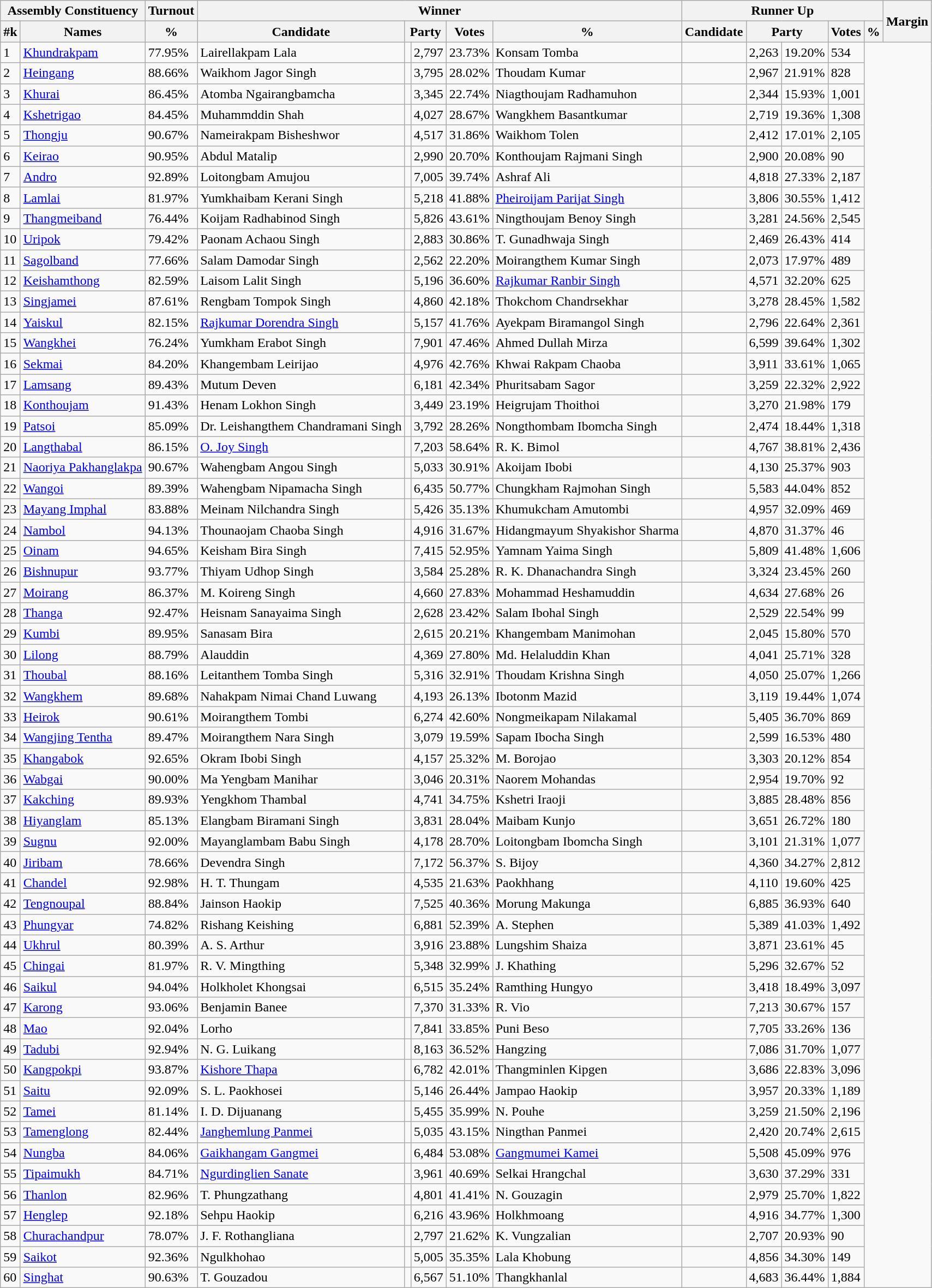<table class="wikitable sortable">
<tr>
<th colspan="2">Assembly Constituency</th>
<th>Turnout</th>
<th colspan="5">Winner</th>
<th colspan="5">Runner Up</th>
<th rowspan="2" data-sort-type=number>Margin</th>
</tr>
<tr>
<th>#k</th>
<th>Names</th>
<th>%</th>
<th>Candidate</th>
<th colspan="2">Party</th>
<th data-sort-type=number>Votes</th>
<th>%</th>
<th>Candidate</th>
<th colspan="2">Party</th>
<th data-sort-type=number>Votes</th>
<th>%</th>
</tr>
<tr>
<td>1</td>
<td><a href='#'>Khundrakpam</a></td>
<td>77.95%</td>
<td>Lairellakpam Lala</td>
<td></td>
<td>2,797</td>
<td>23.73%</td>
<td>Konsam Tomba</td>
<td></td>
<td>2,263</td>
<td>19.20%</td>
<td>534</td>
</tr>
<tr>
<td>2</td>
<td><a href='#'>Heingang</a></td>
<td>88.66%</td>
<td>Waikhom Jagor Singh</td>
<td></td>
<td>3,795</td>
<td>28.02%</td>
<td>Thoudam Kumar</td>
<td></td>
<td>2,967</td>
<td>21.91%</td>
<td>828</td>
</tr>
<tr>
<td>3</td>
<td><a href='#'>Khurai</a></td>
<td>86.45%</td>
<td>Atomba Ngairangbamcha</td>
<td></td>
<td>3,345</td>
<td>22.74%</td>
<td>Niagthoujam Radhamuhon</td>
<td></td>
<td>2,344</td>
<td>15.93%</td>
<td>1,001</td>
</tr>
<tr>
<td>4</td>
<td><a href='#'>Kshetrigao</a></td>
<td>84.45%</td>
<td>Muhammddin Shah</td>
<td></td>
<td>4,027</td>
<td>28.67%</td>
<td>Wangkhem Basantkumar</td>
<td></td>
<td>2,719</td>
<td>19.36%</td>
<td>1,308</td>
</tr>
<tr>
<td>5</td>
<td><a href='#'>Thongju</a></td>
<td>90.67%</td>
<td>Nameirakpam Bisheshwor</td>
<td></td>
<td>4,517</td>
<td>31.86%</td>
<td>Waikhom Tolen</td>
<td></td>
<td>2,412</td>
<td>17.01%</td>
<td>2,105</td>
</tr>
<tr>
<td>6</td>
<td><a href='#'>Keirao</a></td>
<td>90.95%</td>
<td>Abdul Matalip</td>
<td></td>
<td>2,990</td>
<td>20.70%</td>
<td>Konthoujam Rajmani Singh</td>
<td></td>
<td>2,900</td>
<td>20.08%</td>
<td>90</td>
</tr>
<tr>
<td>7</td>
<td><a href='#'>Andro</a></td>
<td>92.89%</td>
<td>Loitongbam Amujou</td>
<td></td>
<td>7,005</td>
<td>39.74%</td>
<td>Ashraf Ali</td>
<td></td>
<td>4,818</td>
<td>27.33%</td>
<td>2,187</td>
</tr>
<tr>
<td>8</td>
<td><a href='#'>Lamlai</a></td>
<td>81.97%</td>
<td>Yumkhaibam Kerani Singh</td>
<td></td>
<td>5,218</td>
<td>41.88%</td>
<td><a href='#'>Pheiroijam Parijat Singh</a></td>
<td></td>
<td>3,806</td>
<td>30.55%</td>
<td>1,412</td>
</tr>
<tr>
<td>9</td>
<td><a href='#'>Thangmeiband</a></td>
<td>76.44%</td>
<td>Koijam Radhabinod Singh</td>
<td></td>
<td>5,826</td>
<td>43.61%</td>
<td>Ningthoujam Benoy Singh</td>
<td></td>
<td>3,281</td>
<td>24.56%</td>
<td>2,545</td>
</tr>
<tr>
<td>10</td>
<td><a href='#'>Uripok</a></td>
<td>79.42%</td>
<td>Paonam Achaou Singh</td>
<td></td>
<td>2,883</td>
<td>30.86%</td>
<td>T. Gunadhwaja Singh</td>
<td></td>
<td>2,469</td>
<td>26.43%</td>
<td>414</td>
</tr>
<tr>
<td>11</td>
<td><a href='#'>Sagolband</a></td>
<td>77.66%</td>
<td>Salam Damodar Singh</td>
<td></td>
<td>2,562</td>
<td>22.20%</td>
<td>Moirangthem Kumar Singh</td>
<td></td>
<td>2,073</td>
<td>17.97%</td>
<td>489</td>
</tr>
<tr>
<td>12</td>
<td><a href='#'>Keishamthong</a></td>
<td>82.59%</td>
<td>Laisom Lalit Singh</td>
<td></td>
<td>5,196</td>
<td>36.60%</td>
<td><a href='#'>Rajkumar Ranbir Singh</a></td>
<td></td>
<td>4,571</td>
<td>32.20%</td>
<td>625</td>
</tr>
<tr>
<td>13</td>
<td><a href='#'>Singjamei</a></td>
<td>87.61%</td>
<td>Rengbam Tompok Singh</td>
<td></td>
<td>4,860</td>
<td>42.18%</td>
<td>Thokchom Chandrsekhar</td>
<td></td>
<td>3,278</td>
<td>28.45%</td>
<td>1,582</td>
</tr>
<tr>
<td>14</td>
<td><a href='#'>Yaiskul</a></td>
<td>82.15%</td>
<td><a href='#'>Rajkumar Dorendra Singh</a></td>
<td></td>
<td>5,157</td>
<td>41.76%</td>
<td>Ayekpam Biramangol Singh</td>
<td></td>
<td>2,796</td>
<td>22.64%</td>
<td>2,361</td>
</tr>
<tr>
<td>15</td>
<td><a href='#'>Wangkhei</a></td>
<td>76.24%</td>
<td>Yumkham Erabot Singh</td>
<td></td>
<td>7,901</td>
<td>47.46%</td>
<td>Ahmed Dullah Mirza</td>
<td></td>
<td>6,599</td>
<td>39.64%</td>
<td>1,302</td>
</tr>
<tr>
<td>16</td>
<td><a href='#'>Sekmai</a></td>
<td>84.20%</td>
<td>Khangembam Leirijao</td>
<td></td>
<td>4,976</td>
<td>42.76%</td>
<td>Khwai Rakpam Chaoba</td>
<td></td>
<td>3,911</td>
<td>33.61%</td>
<td>1,065</td>
</tr>
<tr>
<td>17</td>
<td><a href='#'>Lamsang</a></td>
<td>89.43%</td>
<td>Mutum Deven</td>
<td></td>
<td>6,181</td>
<td>42.34%</td>
<td>Phuritsabam Sagor</td>
<td></td>
<td>3,259</td>
<td>22.32%</td>
<td>2,922</td>
</tr>
<tr>
<td>18</td>
<td><a href='#'>Konthoujam</a></td>
<td>91.43%</td>
<td>Henam Lokhon Singh</td>
<td></td>
<td>3,449</td>
<td>23.19%</td>
<td>Heigrujam Thoithoi</td>
<td></td>
<td>3,270</td>
<td>21.98%</td>
<td>179</td>
</tr>
<tr>
<td>19</td>
<td><a href='#'>Patsoi</a></td>
<td>85.09%</td>
<td>Dr. Leishangthem Chandramani Singh</td>
<td></td>
<td>3,792</td>
<td>28.26%</td>
<td>Nongthombam Ibomcha Singh</td>
<td></td>
<td>2,474</td>
<td>18.44%</td>
<td>1,318</td>
</tr>
<tr>
<td>20</td>
<td><a href='#'>Langthabal</a></td>
<td>86.15%</td>
<td><a href='#'>O. Joy Singh</a></td>
<td></td>
<td>7,203</td>
<td>58.64%</td>
<td>R. K. Bimol</td>
<td></td>
<td>4,767</td>
<td>38.81%</td>
<td>2,436</td>
</tr>
<tr>
<td>21</td>
<td><a href='#'>Naoriya Pakhanglakpa</a></td>
<td>90.67%</td>
<td>Wahengbam Angou Singh</td>
<td></td>
<td>5,033</td>
<td>30.91%</td>
<td>Akoijam Ibobi</td>
<td></td>
<td>4,130</td>
<td>25.37%</td>
<td>903</td>
</tr>
<tr>
<td>22</td>
<td><a href='#'>Wangoi</a></td>
<td>89.39%</td>
<td>Wahengbam Nipamacha Singh</td>
<td></td>
<td>6,435</td>
<td>50.77%</td>
<td>Chungkham Rajmohan Singh</td>
<td></td>
<td>5,583</td>
<td>44.04%</td>
<td>852</td>
</tr>
<tr>
<td>23</td>
<td><a href='#'>Mayang Imphal</a></td>
<td>83.88%</td>
<td>Meinam Nilchandra Singh</td>
<td></td>
<td>5,426</td>
<td>35.13%</td>
<td>Khumukcham Amutombi</td>
<td></td>
<td>4,957</td>
<td>32.09%</td>
<td>469</td>
</tr>
<tr>
<td>24</td>
<td><a href='#'>Nambol</a></td>
<td>94.13%</td>
<td>Thounaojam Chaoba Singh</td>
<td></td>
<td>4,916</td>
<td>31.67%</td>
<td>Hidangmayum Shyakishor Sharma</td>
<td></td>
<td>4,870</td>
<td>31.37%</td>
<td>46</td>
</tr>
<tr>
<td>25</td>
<td><a href='#'>Oinam</a></td>
<td>94.65%</td>
<td>Keisham Bira Singh</td>
<td></td>
<td>7,415</td>
<td>52.95%</td>
<td>Yamnam Yaima Singh</td>
<td></td>
<td>5,809</td>
<td>41.48%</td>
<td>1,606</td>
</tr>
<tr>
<td>26</td>
<td><a href='#'>Bishnupur</a></td>
<td>93.77%</td>
<td>Thiyam Udhop Singh</td>
<td></td>
<td>3,584</td>
<td>25.28%</td>
<td>R. K. Dhanachandra Singh</td>
<td></td>
<td>3,324</td>
<td>23.45%</td>
<td>260</td>
</tr>
<tr>
<td>27</td>
<td><a href='#'>Moirang</a></td>
<td>86.37%</td>
<td>M. Koireng Singh</td>
<td></td>
<td>4,660</td>
<td>27.83%</td>
<td>Mohammad Heshamuddin</td>
<td></td>
<td>4,634</td>
<td>27.68%</td>
<td>26</td>
</tr>
<tr>
<td>28</td>
<td><a href='#'>Thanga</a></td>
<td>92.47%</td>
<td>Heisnam Sanayaima Singh</td>
<td></td>
<td>2,628</td>
<td>23.42%</td>
<td>Salam Ibohal Singh</td>
<td></td>
<td>2,529</td>
<td>22.54%</td>
<td>99</td>
</tr>
<tr>
<td>29</td>
<td><a href='#'>Kumbi</a></td>
<td>89.95%</td>
<td>Sanasam Bira</td>
<td></td>
<td>2,615</td>
<td>20.21%</td>
<td>Khangembam Manimohan</td>
<td></td>
<td>2,045</td>
<td>15.80%</td>
<td>570</td>
</tr>
<tr>
<td>30</td>
<td><a href='#'>Lilong</a></td>
<td>88.79%</td>
<td>Alauddin</td>
<td></td>
<td>4,369</td>
<td>27.80%</td>
<td>Md. Helaluddin Khan</td>
<td></td>
<td>4,041</td>
<td>25.71%</td>
<td>328</td>
</tr>
<tr>
<td>31</td>
<td><a href='#'>Thoubal</a></td>
<td>88.16%</td>
<td>Leitanthem Tomba Singh</td>
<td></td>
<td>5,316</td>
<td>32.91%</td>
<td>Thoudam Krishna Singh</td>
<td></td>
<td>4,050</td>
<td>25.07%</td>
<td>1,266</td>
</tr>
<tr>
<td>32</td>
<td><a href='#'>Wangkhem</a></td>
<td>89.68%</td>
<td>Nahakpam Nimai Chand Luwang</td>
<td></td>
<td>4,193</td>
<td>26.13%</td>
<td>Ibotonm Mazid</td>
<td></td>
<td>3,119</td>
<td>19.44%</td>
<td>1,074</td>
</tr>
<tr>
<td>33</td>
<td><a href='#'>Heirok</a></td>
<td>90.61%</td>
<td>Moirangthem Tombi</td>
<td></td>
<td>6,274</td>
<td>42.60%</td>
<td>Nongmeikapam Nilakamal</td>
<td></td>
<td>5,405</td>
<td>36.70%</td>
<td>869</td>
</tr>
<tr>
<td>34</td>
<td><a href='#'>Wangjing Tentha</a></td>
<td>89.47%</td>
<td>Moirangthem Nara Singh</td>
<td></td>
<td>3,079</td>
<td>19.59%</td>
<td>Sapam Ibocha Singh</td>
<td></td>
<td>2,599</td>
<td>16.53%</td>
<td>480</td>
</tr>
<tr>
<td>35</td>
<td><a href='#'>Khangabok</a></td>
<td>92.65%</td>
<td>Okram Ibobi Singh</td>
<td></td>
<td>4,157</td>
<td>25.32%</td>
<td>M. Borojao</td>
<td></td>
<td>3,303</td>
<td>20.12%</td>
<td>854</td>
</tr>
<tr>
<td>36</td>
<td><a href='#'>Wabgai</a></td>
<td>90.00%</td>
<td>Ma Yengbam Manihar</td>
<td></td>
<td>3,046</td>
<td>20.31%</td>
<td>Naorem Mohandas</td>
<td></td>
<td>2,954</td>
<td>19.70%</td>
<td>92</td>
</tr>
<tr>
<td>37</td>
<td><a href='#'>Kakching</a></td>
<td>89.93%</td>
<td>Yengkhom Thambal</td>
<td></td>
<td>4,741</td>
<td>34.75%</td>
<td>Kshetri Iraoji</td>
<td></td>
<td>3,885</td>
<td>28.48%</td>
<td>856</td>
</tr>
<tr>
<td>38</td>
<td><a href='#'>Hiyanglam</a></td>
<td>85.13%</td>
<td>Elangbam Biramani Singh</td>
<td></td>
<td>3,831</td>
<td>28.04%</td>
<td>Maibam Kunjo</td>
<td></td>
<td>3,651</td>
<td>26.72%</td>
<td>180</td>
</tr>
<tr>
<td>39</td>
<td><a href='#'>Sugnu</a></td>
<td>92.00%</td>
<td>Mayanglambam Babu Singh</td>
<td></td>
<td>4,178</td>
<td>28.70%</td>
<td>Loitongbam Ibomcha Singh</td>
<td></td>
<td>3,101</td>
<td>21.31%</td>
<td>1,077</td>
</tr>
<tr>
<td>40</td>
<td><a href='#'>Jiribam</a></td>
<td>78.66%</td>
<td>Devendra Singh</td>
<td></td>
<td>7,172</td>
<td>56.37%</td>
<td>S. Bijoy</td>
<td></td>
<td>4,360</td>
<td>34.27%</td>
<td>2,812</td>
</tr>
<tr>
<td>41</td>
<td><a href='#'>Chandel</a></td>
<td>92.98%</td>
<td>H. T. Thungam</td>
<td></td>
<td>4,535</td>
<td>21.63%</td>
<td>Paokhhang</td>
<td></td>
<td>4,110</td>
<td>19.60%</td>
<td>425</td>
</tr>
<tr>
<td>42</td>
<td><a href='#'>Tengnoupal</a></td>
<td>88.84%</td>
<td>Jainson Haokip</td>
<td></td>
<td>7,525</td>
<td>40.36%</td>
<td>Morung Makunga</td>
<td></td>
<td>6,885</td>
<td>36.93%</td>
<td>640</td>
</tr>
<tr>
<td>43</td>
<td><a href='#'>Phungyar</a></td>
<td>74.82%</td>
<td>Rishang Keishing</td>
<td></td>
<td>6,881</td>
<td>52.39%</td>
<td>A. Stephen</td>
<td></td>
<td>5,389</td>
<td>41.03%</td>
<td>1,492</td>
</tr>
<tr>
<td>44</td>
<td><a href='#'>Ukhrul</a></td>
<td>80.39%</td>
<td>A. S. Arthur</td>
<td></td>
<td>3,916</td>
<td>23.88%</td>
<td>Lungshim Shaiza</td>
<td></td>
<td>3,871</td>
<td>23.61%</td>
<td>45</td>
</tr>
<tr>
<td>45</td>
<td><a href='#'>Chingai</a></td>
<td>81.97%</td>
<td>R. V. Mingthing</td>
<td></td>
<td>5,348</td>
<td>32.99%</td>
<td>J. Khathing</td>
<td></td>
<td>5,296</td>
<td>32.67%</td>
<td>52</td>
</tr>
<tr>
<td>46</td>
<td><a href='#'>Saikul</a></td>
<td>94.04%</td>
<td>Holkholet Khongsai</td>
<td></td>
<td>6,515</td>
<td>35.24%</td>
<td>Ramthing Hungyo</td>
<td></td>
<td>3,418</td>
<td>18.49%</td>
<td>3,097</td>
</tr>
<tr>
<td>47</td>
<td><a href='#'>Karong</a></td>
<td>93.06%</td>
<td>Benjamin Banee</td>
<td></td>
<td>7,370</td>
<td>31.33%</td>
<td>R. Vio</td>
<td></td>
<td>7,213</td>
<td>30.67%</td>
<td>157</td>
</tr>
<tr>
<td>48</td>
<td><a href='#'>Mao</a></td>
<td>92.04%</td>
<td>Lorho</td>
<td></td>
<td>7,841</td>
<td>33.85%</td>
<td>Puni Beso</td>
<td></td>
<td>7,705</td>
<td>33.26%</td>
<td>136</td>
</tr>
<tr>
<td>49</td>
<td><a href='#'>Tadubi</a></td>
<td>92.94%</td>
<td>N. G. Luikang</td>
<td></td>
<td>8,163</td>
<td>36.52%</td>
<td>Hangzing</td>
<td></td>
<td>7,086</td>
<td>31.70%</td>
<td>1,077</td>
</tr>
<tr>
<td>50</td>
<td><a href='#'>Kangpokpi</a></td>
<td>93.87%</td>
<td><a href='#'>Kishore Thapa</a></td>
<td></td>
<td>6,782</td>
<td>42.01%</td>
<td>Thangminlen Kipgen</td>
<td></td>
<td>3,686</td>
<td>22.83%</td>
<td>3,096</td>
</tr>
<tr>
<td>51</td>
<td><a href='#'>Saitu</a></td>
<td>92.09%</td>
<td>S. L. Paokhosei</td>
<td></td>
<td>5,146</td>
<td>26.44%</td>
<td>Jampao Haokip</td>
<td></td>
<td>3,957</td>
<td>20.33%</td>
<td>1,189</td>
</tr>
<tr>
<td>52</td>
<td><a href='#'>Tamei</a></td>
<td>81.14%</td>
<td>I. D. Dijuanang</td>
<td></td>
<td>5,455</td>
<td>35.99%</td>
<td>N. Pouhe</td>
<td></td>
<td>3,259</td>
<td>21.50%</td>
<td>2,196</td>
</tr>
<tr>
<td>53</td>
<td><a href='#'>Tamenglong</a></td>
<td>82.44%</td>
<td><a href='#'>Janghemlung Panmei</a></td>
<td></td>
<td>5,035</td>
<td>43.15%</td>
<td>Ningthan Panmei</td>
<td></td>
<td>2,420</td>
<td>20.74%</td>
<td>2,615</td>
</tr>
<tr>
<td>54</td>
<td><a href='#'>Nungba</a></td>
<td>84.06%</td>
<td><a href='#'>Gaikhangam Gangmei</a></td>
<td></td>
<td>6,484</td>
<td>53.08%</td>
<td><a href='#'>Gangmumei Kamei</a></td>
<td></td>
<td>5,508</td>
<td>45.09%</td>
<td>976</td>
</tr>
<tr>
<td>55</td>
<td><a href='#'>Tipaimukh</a></td>
<td>84.71%</td>
<td><a href='#'>Ngurdinglien Sanate</a></td>
<td></td>
<td>3,961</td>
<td>40.69%</td>
<td>Selkai Hrangchal</td>
<td></td>
<td>3,630</td>
<td>37.29%</td>
<td>331</td>
</tr>
<tr>
<td>56</td>
<td><a href='#'>Thanlon</a></td>
<td>82.96%</td>
<td>T. Phungzathang</td>
<td></td>
<td>4,801</td>
<td>41.41%</td>
<td>N. Gouzagin</td>
<td></td>
<td>2,979</td>
<td>25.70%</td>
<td>1,822</td>
</tr>
<tr>
<td>57</td>
<td><a href='#'>Henglep</a></td>
<td>92.18%</td>
<td>Sehpu Haokip</td>
<td></td>
<td>6,216</td>
<td>43.96%</td>
<td>Holkhmoang</td>
<td></td>
<td>4,916</td>
<td>34.77%</td>
<td>1,300</td>
</tr>
<tr>
<td>58</td>
<td><a href='#'>Churachandpur</a></td>
<td>78.07%</td>
<td>J. F. Rothangliana</td>
<td></td>
<td>2,797</td>
<td>21.62%</td>
<td>K. Vungzalian</td>
<td></td>
<td>2,707</td>
<td>20.93%</td>
<td>90</td>
</tr>
<tr>
<td>59</td>
<td><a href='#'>Saikot</a></td>
<td>92.36%</td>
<td>Ngulkhohao</td>
<td></td>
<td>5,005</td>
<td>35.35%</td>
<td>Lala Khobung</td>
<td></td>
<td>4,856</td>
<td>34.30%</td>
<td>149</td>
</tr>
<tr>
<td>60</td>
<td><a href='#'>Singhat</a></td>
<td>90.63%</td>
<td>T. Gouzadou</td>
<td></td>
<td>6,567</td>
<td>51.10%</td>
<td>Thangkhanlal</td>
<td></td>
<td>4,683</td>
<td>36.44%</td>
<td>1,884</td>
</tr>
</table>
